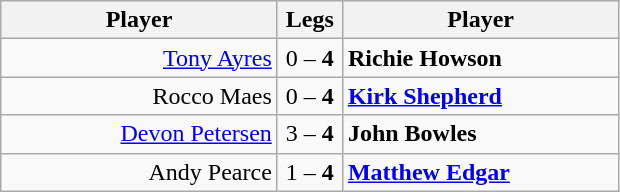<table class=wikitable style="text-align:center">
<tr>
<th width=177>Player</th>
<th width=36>Legs</th>
<th width=177>Player</th>
</tr>
<tr align=left>
<td align=right><a href='#'>Tony Ayres</a> </td>
<td align=center>0 – <strong>4</strong></td>
<td> <strong>Richie Howson</strong></td>
</tr>
<tr align=left>
<td align=right>Rocco Maes </td>
<td align=center>0 – <strong>4</strong></td>
<td> <strong><a href='#'>Kirk Shepherd</a></strong></td>
</tr>
<tr align=left>
<td align=right><a href='#'>Devon Petersen</a> </td>
<td align=center>3 – <strong>4</strong></td>
<td> <strong>John Bowles</strong></td>
</tr>
<tr align=left>
<td align=right>Andy Pearce </td>
<td align=center>1 – <strong>4</strong></td>
<td> <strong><a href='#'>Matthew Edgar</a></strong></td>
</tr>
</table>
